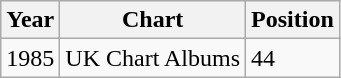<table class="wikitable">
<tr>
<th>Year</th>
<th>Chart</th>
<th>Position</th>
</tr>
<tr>
<td>1985</td>
<td>UK Chart Albums</td>
<td>44</td>
</tr>
</table>
